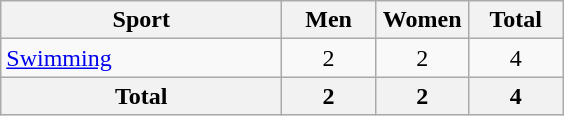<table class="wikitable sortable" style="text-align:center;">
<tr>
<th width=180>Sport</th>
<th width=55>Men</th>
<th width=55>Women</th>
<th width=55>Total</th>
</tr>
<tr>
<td align=left><a href='#'>Swimming</a></td>
<td>2</td>
<td>2</td>
<td>4</td>
</tr>
<tr>
<th>Total</th>
<th>2</th>
<th>2</th>
<th>4</th>
</tr>
</table>
